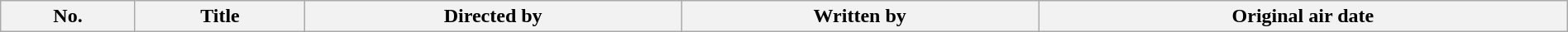<table class="wikitable plainrowheaders" style="width:100%; background:#fff;">
<tr>
<th style="background:#;">No.</th>
<th style="background:#;">Title</th>
<th style="background:#;">Directed by</th>
<th style="background:#;">Written by</th>
<th style="background:#;">Original air date<br>


















</th>
</tr>
</table>
